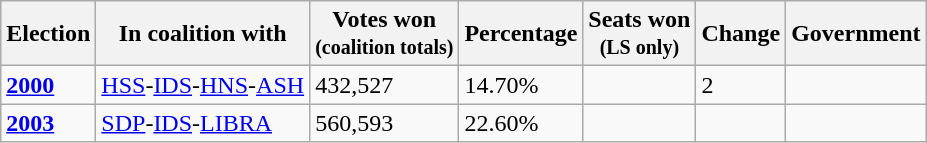<table class="wikitable">
<tr>
<th>Election</th>
<th>In coalition with</th>
<th>Votes won<br><small>(coalition totals)</small></th>
<th>Percentage</th>
<th>Seats won<br><small>(LS only)</small></th>
<th>Change</th>
<th>Government</th>
</tr>
<tr>
<td><strong><a href='#'>2000</a></strong></td>
<td><a href='#'>HSS</a>-<a href='#'>IDS</a>-<a href='#'>HNS</a>-<a href='#'>ASH</a></td>
<td>432,527</td>
<td>14.70%</td>
<td></td>
<td>2</td>
<td></td>
</tr>
<tr>
<td><strong><a href='#'>2003</a></strong></td>
<td><a href='#'>SDP</a>-<a href='#'>IDS</a>-<a href='#'>LIBRA</a></td>
<td>560,593</td>
<td>22.60%</td>
<td></td>
<td></td>
<td></td>
</tr>
</table>
